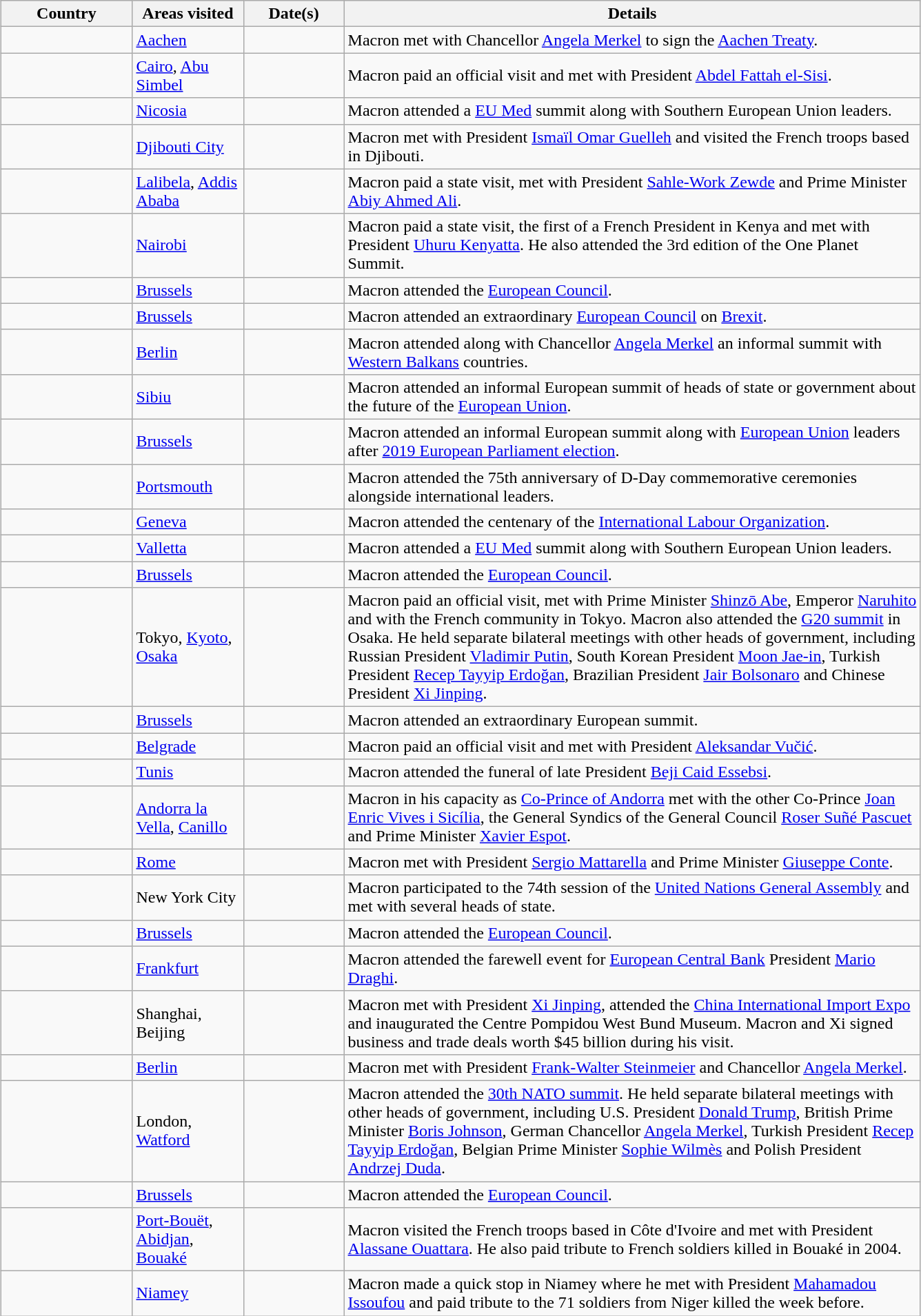<table class="wikitable sortable outercollapse" style="margin: 1em auto 1em auto">
<tr>
<th width=120>Country</th>
<th width=100>Areas visited</th>
<th width=90>Date(s)</th>
<th width=550 class=unsortable>Details</th>
</tr>
<tr>
<td></td>
<td><a href='#'>Aachen</a></td>
<td></td>
<td>Macron met with Chancellor <a href='#'>Angela Merkel</a> to sign the <a href='#'>Aachen Treaty</a>.</td>
</tr>
<tr>
<td></td>
<td><a href='#'>Cairo</a>, <a href='#'>Abu Simbel</a></td>
<td></td>
<td>Macron paid an official visit and met with President <a href='#'>Abdel Fattah el-Sisi</a>.</td>
</tr>
<tr>
<td></td>
<td><a href='#'>Nicosia</a></td>
<td></td>
<td>Macron attended a <a href='#'>EU Med</a> summit along with Southern European Union leaders.</td>
</tr>
<tr>
<td></td>
<td><a href='#'>Djibouti City</a></td>
<td></td>
<td>Macron met with President <a href='#'>Ismaïl Omar Guelleh</a> and visited the French troops based in Djibouti.</td>
</tr>
<tr>
<td></td>
<td><a href='#'>Lalibela</a>, <a href='#'>Addis Ababa</a></td>
<td></td>
<td>Macron paid a state visit, met with President <a href='#'>Sahle-Work Zewde</a> and Prime Minister <a href='#'>Abiy Ahmed Ali</a>.</td>
</tr>
<tr>
<td></td>
<td><a href='#'>Nairobi</a></td>
<td></td>
<td>Macron paid a state visit, the first of a French President in Kenya and met with President <a href='#'>Uhuru Kenyatta</a>. He also attended the 3rd edition of the One Planet Summit.</td>
</tr>
<tr>
<td></td>
<td><a href='#'>Brussels</a></td>
<td></td>
<td>Macron attended the <a href='#'>European Council</a>.</td>
</tr>
<tr>
<td></td>
<td><a href='#'>Brussels</a></td>
<td></td>
<td>Macron attended an extraordinary <a href='#'>European Council</a> on <a href='#'>Brexit</a>.</td>
</tr>
<tr>
<td></td>
<td><a href='#'>Berlin</a></td>
<td></td>
<td>Macron attended along with Chancellor <a href='#'>Angela Merkel</a> an informal summit with <a href='#'>Western Balkans</a> countries.</td>
</tr>
<tr>
<td></td>
<td><a href='#'>Sibiu</a></td>
<td></td>
<td>Macron attended an informal European summit of heads of state or government about the future of the <a href='#'>European Union</a>.</td>
</tr>
<tr>
<td></td>
<td><a href='#'>Brussels</a></td>
<td></td>
<td>Macron attended an informal European summit along with <a href='#'>European Union</a> leaders after <a href='#'>2019 European Parliament election</a>.</td>
</tr>
<tr>
<td></td>
<td><a href='#'>Portsmouth</a></td>
<td></td>
<td>Macron attended the 75th anniversary of D-Day commemorative ceremonies alongside international leaders.</td>
</tr>
<tr>
<td></td>
<td><a href='#'>Geneva</a></td>
<td></td>
<td>Macron attended the centenary of the <a href='#'>International Labour Organization</a>.</td>
</tr>
<tr>
<td></td>
<td><a href='#'>Valletta</a></td>
<td></td>
<td>Macron attended a <a href='#'>EU Med</a> summit along with Southern European Union leaders.</td>
</tr>
<tr>
<td></td>
<td><a href='#'>Brussels</a></td>
<td></td>
<td>Macron attended the <a href='#'>European Council</a>.</td>
</tr>
<tr>
<td></td>
<td>Tokyo, <a href='#'>Kyoto</a>, <a href='#'>Osaka</a></td>
<td></td>
<td>Macron paid an official visit, met with Prime Minister <a href='#'>Shinzō Abe</a>, Emperor <a href='#'>Naruhito</a> and with the French community in Tokyo. Macron also attended the <a href='#'>G20 summit</a> in Osaka. He held separate bilateral meetings with other heads of government, including Russian President <a href='#'>Vladimir Putin</a>, South Korean President <a href='#'>Moon Jae-in</a>, Turkish President <a href='#'>Recep Tayyip Erdoğan</a>, Brazilian President <a href='#'>Jair Bolsonaro</a> and Chinese President <a href='#'>Xi Jinping</a>.</td>
</tr>
<tr>
<td></td>
<td><a href='#'>Brussels</a></td>
<td></td>
<td>Macron attended an extraordinary European summit.</td>
</tr>
<tr>
<td></td>
<td><a href='#'>Belgrade</a></td>
<td></td>
<td>Macron paid an official visit and met with President <a href='#'>Aleksandar Vučić</a>.</td>
</tr>
<tr>
<td></td>
<td><a href='#'>Tunis</a></td>
<td></td>
<td>Macron attended the funeral of late President <a href='#'>Beji Caid Essebsi</a>.</td>
</tr>
<tr>
<td></td>
<td><a href='#'>Andorra la Vella</a>, <a href='#'>Canillo</a></td>
<td></td>
<td>Macron in his capacity as <a href='#'>Co-Prince of Andorra</a> met with the other Co-Prince <a href='#'>Joan Enric Vives i Sicília</a>, the General Syndics of the General Council <a href='#'>Roser Suñé Pascuet</a> and Prime Minister <a href='#'>Xavier Espot</a>.</td>
</tr>
<tr>
<td></td>
<td><a href='#'>Rome</a></td>
<td></td>
<td>Macron met with President <a href='#'>Sergio Mattarella</a> and Prime Minister <a href='#'>Giuseppe Conte</a>.</td>
</tr>
<tr>
<td></td>
<td>New York City</td>
<td></td>
<td>Macron participated to the 74th session of the <a href='#'>United Nations General Assembly</a> and met with several heads of state.</td>
</tr>
<tr>
<td></td>
<td><a href='#'>Brussels</a></td>
<td></td>
<td>Macron attended the <a href='#'>European Council</a>.</td>
</tr>
<tr>
<td></td>
<td><a href='#'>Frankfurt</a></td>
<td></td>
<td>Macron attended the farewell event for <a href='#'>European Central Bank</a> President <a href='#'>Mario Draghi</a>.</td>
</tr>
<tr>
<td></td>
<td>Shanghai, Beijing</td>
<td></td>
<td>Macron met with President <a href='#'>Xi Jinping</a>, attended the <a href='#'>China International Import Expo</a> and inaugurated the Centre Pompidou West Bund Museum. Macron and Xi signed business and trade deals worth $45 billion during his visit.</td>
</tr>
<tr>
<td></td>
<td><a href='#'>Berlin</a></td>
<td></td>
<td>Macron met with President <a href='#'>Frank-Walter Steinmeier</a> and Chancellor <a href='#'>Angela Merkel</a>.</td>
</tr>
<tr>
<td></td>
<td>London, <a href='#'>Watford</a></td>
<td></td>
<td>Macron attended the <a href='#'>30th NATO summit</a>. He held separate bilateral meetings with other heads of government, including U.S. President <a href='#'>Donald Trump</a>, British Prime Minister <a href='#'>Boris Johnson</a>, German Chancellor <a href='#'>Angela Merkel</a>, Turkish President <a href='#'>Recep Tayyip Erdoğan</a>, Belgian Prime Minister <a href='#'>Sophie Wilmès</a> and Polish President <a href='#'>Andrzej Duda</a>.</td>
</tr>
<tr>
<td></td>
<td><a href='#'>Brussels</a></td>
<td></td>
<td>Macron attended the <a href='#'>European Council</a>.</td>
</tr>
<tr>
<td></td>
<td><a href='#'>Port-Bouët</a>, <a href='#'>Abidjan</a>, <a href='#'>Bouaké</a></td>
<td></td>
<td>Macron visited the French troops based in Côte d'Ivoire and met with President <a href='#'>Alassane Ouattara</a>. He also paid tribute to French soldiers killed in Bouaké in 2004.</td>
</tr>
<tr>
<td></td>
<td><a href='#'>Niamey</a></td>
<td></td>
<td>Macron made a quick stop in Niamey where he met with President <a href='#'>Mahamadou Issoufou</a> and paid tribute to the 71 soldiers from Niger killed the week before.</td>
</tr>
</table>
